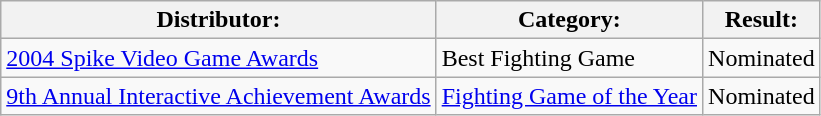<table class="wikitable">
<tr>
<th>Distributor:</th>
<th>Category:</th>
<th>Result:</th>
</tr>
<tr>
<td><a href='#'>2004 Spike Video Game Awards</a></td>
<td>Best Fighting Game</td>
<td>Nominated</td>
</tr>
<tr>
<td><a href='#'>9th Annual Interactive Achievement Awards</a></td>
<td><a href='#'>Fighting Game of the Year</a></td>
<td>Nominated</td>
</tr>
</table>
